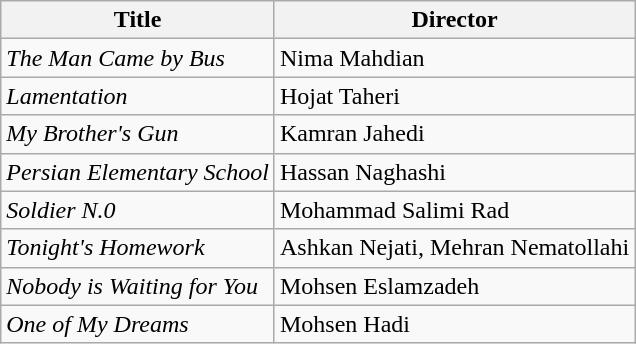<table class="wikitable">
<tr>
<th>Title</th>
<th>Director</th>
</tr>
<tr>
<td><em>The Man Came by Bus</em></td>
<td>Nima Mahdian</td>
</tr>
<tr>
<td><em>Lamentation</em></td>
<td>Hojat Taheri</td>
</tr>
<tr>
<td><em>My Brother's Gun</em></td>
<td>Kamran Jahedi</td>
</tr>
<tr>
<td><em>Persian Elementary School</em></td>
<td>Hassan Naghashi</td>
</tr>
<tr>
<td><em>Soldier N.0</em></td>
<td>Mohammad Salimi Rad</td>
</tr>
<tr>
<td><em>Tonight's Homework</em></td>
<td>Ashkan Nejati, Mehran Nematollahi</td>
</tr>
<tr>
<td><em>Nobody is Waiting for You</em></td>
<td>Mohsen Eslamzadeh</td>
</tr>
<tr>
<td><em>One of My Dreams</em></td>
<td>Mohsen Hadi</td>
</tr>
</table>
